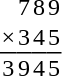<table style="border-collapse: collapse; border-spacing: 2px; text-align:center">
<tr>
<td></td>
<td>7</td>
<td>8</td>
<td>9</td>
</tr>
<tr>
<td style="border-bottom: 1px solid black;">×</td>
<td style="border-bottom: 1px solid black;">3</td>
<td style="border-bottom: 1px solid black;">4</td>
<td style="border-bottom: 1px solid black;">5</td>
</tr>
<tr>
<td>3</td>
<td>9</td>
<td>4</td>
<td>5</td>
</tr>
</table>
